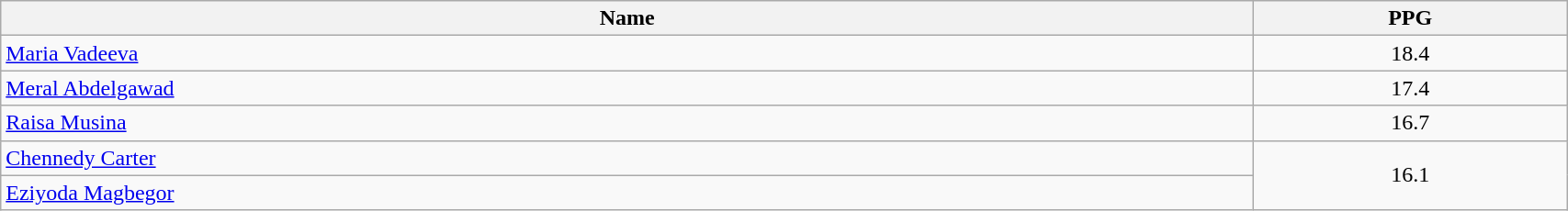<table class=wikitable width="90%">
<tr>
<th width="80%">Name</th>
<th width="20%">PPG</th>
</tr>
<tr>
<td>  <a href='#'>Maria Vadeeva</a></td>
<td align=center>18.4</td>
</tr>
<tr>
<td> <a href='#'>Meral Abdelgawad</a></td>
<td align=center>17.4</td>
</tr>
<tr>
<td>  <a href='#'>Raisa Musina</a></td>
<td align=center>16.7</td>
</tr>
<tr>
<td> <a href='#'>Chennedy Carter</a></td>
<td align=center rowspan=2>16.1</td>
</tr>
<tr>
<td> <a href='#'>Eziyoda Magbegor</a></td>
</tr>
</table>
